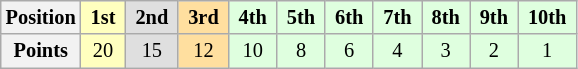<table class="wikitable" style="font-size:85%; text-align:center">
<tr>
<th>Position</th>
<td style="background:#ffffbf;"> <strong>1st</strong> </td>
<td style="background:#dfdfdf;"> <strong>2nd</strong> </td>
<td style="background:#ffdf9f;"> <strong>3rd</strong> </td>
<td style="background:#dfffdf;"> <strong>4th</strong> </td>
<td style="background:#dfffdf;"> <strong>5th</strong> </td>
<td style="background:#dfffdf;"> <strong>6th</strong> </td>
<td style="background:#dfffdf;"> <strong>7th</strong> </td>
<td style="background:#dfffdf;"> <strong>8th</strong> </td>
<td style="background:#dfffdf;"> <strong>9th</strong> </td>
<td style="background:#dfffdf;"> <strong>10th</strong> </td>
</tr>
<tr>
<th>Points</th>
<td style="background:#ffffbf;">20</td>
<td style="background:#dfdfdf;">15</td>
<td style="background:#ffdf9f;">12</td>
<td style="background:#dfffdf;">10</td>
<td style="background:#dfffdf;">8</td>
<td style="background:#dfffdf;">6</td>
<td style="background:#dfffdf;">4</td>
<td style="background:#dfffdf;">3</td>
<td style="background:#dfffdf;">2</td>
<td style="background:#dfffdf;">1</td>
</tr>
</table>
